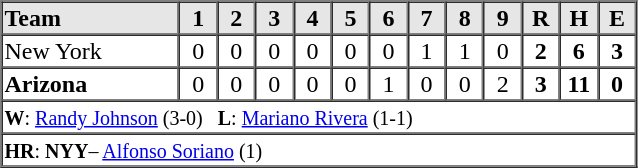<table border="1" cellspacing="0"  style="width:425px; margin-left:3em;">
<tr style="text-align:center; background:#e6e6e6;">
<th style="text-align:left; width:28%;">Team</th>
<th style="width:6%;">1</th>
<th style="width:6%;">2</th>
<th style="width:6%;">3</th>
<th style="width:6%;">4</th>
<th style="width:6%;">5</th>
<th style="width:6%;">6</th>
<th style="width:6%;">7</th>
<th style="width:6%;">8</th>
<th style="width:6%;">9</th>
<th style="width:6%;">R</th>
<th style="width:6%;">H</th>
<th style="width:6%;">E</th>
</tr>
<tr style="text-align:center;">
<td style="text-align:left;">New York</td>
<td>0</td>
<td>0</td>
<td>0</td>
<td>0</td>
<td>0</td>
<td>0</td>
<td>1</td>
<td>1</td>
<td>0</td>
<td><strong>2</strong></td>
<td><strong>6</strong></td>
<td><strong>3</strong></td>
</tr>
<tr style="text-align:center;">
<td style="text-align:left;"><strong>Arizona</strong></td>
<td>0</td>
<td>0</td>
<td>0</td>
<td>0</td>
<td>0</td>
<td>1</td>
<td>0</td>
<td>0</td>
<td>2</td>
<td><strong>3</strong></td>
<td><strong>11</strong></td>
<td><strong>0</strong></td>
</tr>
<tr style="text-align:left;">
<td colspan=13><small><strong>W</strong>: <a href='#'>Randy Johnson</a> (3-0)   <strong>L</strong>: <a href='#'>Mariano Rivera</a> (1-1)  </small></td>
</tr>
<tr style="text-align:left;">
<td colspan=13><small><strong>HR</strong>: <strong>NYY</strong>– <a href='#'>Alfonso Soriano</a> (1)</small></td>
</tr>
</table>
